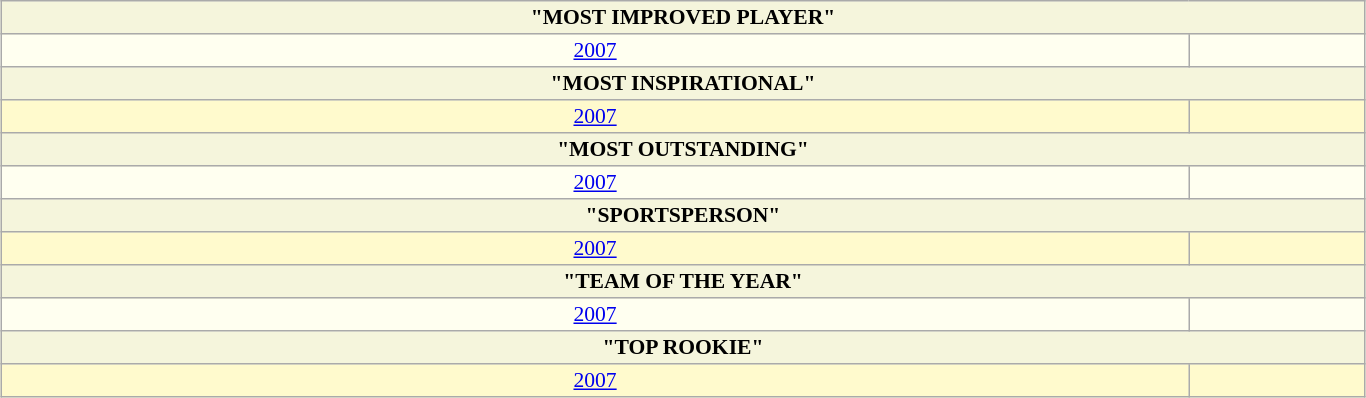<table border=1 align=center width=72% cellpadding=2 cellspacing=2 style="background: ivory; font-size: 90%; border: 1px #aaaaaa solid; border-collapse: collapse; clear:center">
<tr style="background:beige">
<th colspan="2">"MOST IMPROVED PLAYER"</th>
</tr>
<tr>
<td align="center"><a href='#'>2007</a></td>
<td> <br></td>
</tr>
<tr style="background:beige">
<th colspan="2">"MOST INSPIRATIONAL"</th>
</tr>
<tr style="background:lemonchiffon">
<td align="center"><a href='#'>2007</a></td>
<td></td>
</tr>
<tr style="background:beige">
<th colspan="2">"MOST OUTSTANDING"</th>
</tr>
<tr>
<td align="center"><a href='#'>2007</a></td>
<td></td>
</tr>
<tr style="background:beige">
<th colspan="2">"SPORTSPERSON"</th>
</tr>
<tr style="background:lemonchiffon">
<td align="center"><a href='#'>2007</a></td>
<td></td>
</tr>
<tr style="background:beige">
<th colspan="2">"TEAM OF THE YEAR"</th>
</tr>
<tr>
<td align="center"><a href='#'>2007</a></td>
<td> <br></td>
</tr>
<tr style="background:beige">
<th colspan="2">"TOP ROOKIE"</th>
</tr>
<tr style="background:lemonchiffon">
<td align="center"><a href='#'>2007</a></td>
<td></td>
</tr>
</table>
